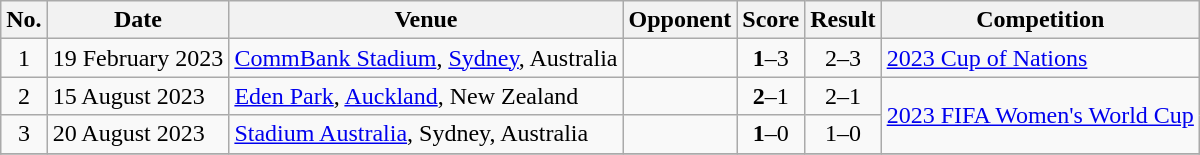<table class="wikitable sortable">
<tr>
<th scope="col">No.</th>
<th scope="col">Date</th>
<th scope="col">Venue</th>
<th scope="col">Opponent</th>
<th scope="col">Score</th>
<th scope="col">Result</th>
<th scope="col">Competition</th>
</tr>
<tr>
<td align="center">1</td>
<td>19 February 2023</td>
<td><a href='#'>CommBank Stadium</a>, <a href='#'>Sydney</a>, Australia</td>
<td></td>
<td align="center"><strong>1</strong>–3</td>
<td align="center">2–3</td>
<td><a href='#'>2023 Cup of Nations</a></td>
</tr>
<tr>
<td align="center">2</td>
<td>15 August 2023</td>
<td><a href='#'>Eden Park</a>, <a href='#'>Auckland</a>, New Zealand</td>
<td></td>
<td align="center"><strong>2</strong>–1</td>
<td align="center">2–1</td>
<td rowspan="2"><a href='#'>2023 FIFA Women's World Cup</a></td>
</tr>
<tr>
<td align="center">3</td>
<td>20 August 2023</td>
<td><a href='#'>Stadium Australia</a>, Sydney, Australia</td>
<td></td>
<td align="center"><strong>1</strong>–0</td>
<td align="center">1–0</td>
</tr>
<tr>
</tr>
</table>
